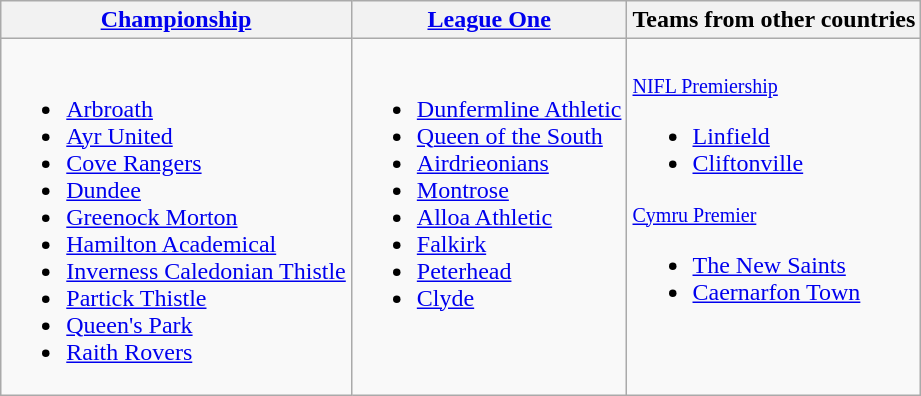<table class="wikitable">
<tr>
<th><a href='#'>Championship</a></th>
<th><a href='#'>League One</a></th>
<th>Teams from other countries</th>
</tr>
<tr>
<td valign="top"><br><ul><li><a href='#'>Arbroath</a></li><li><a href='#'>Ayr United</a></li><li><a href='#'>Cove Rangers</a></li><li><a href='#'>Dundee</a></li><li><a href='#'>Greenock Morton</a></li><li><a href='#'>Hamilton Academical</a></li><li><a href='#'>Inverness Caledonian Thistle</a></li><li><a href='#'>Partick Thistle</a></li><li><a href='#'>Queen's Park</a></li><li><a href='#'>Raith Rovers</a></li></ul></td>
<td valign="top"><br><ul><li><a href='#'>Dunfermline Athletic</a></li><li><a href='#'>Queen of the South</a></li><li><a href='#'>Airdrieonians</a></li><li><a href='#'>Montrose</a></li><li><a href='#'>Alloa Athletic</a></li><li><a href='#'>Falkirk</a></li><li><a href='#'>Peterhead</a></li><li><a href='#'>Clyde</a></li></ul></td>
<td valign="top"><br><small><a href='#'>NIFL Premiership</a></small><ul><li><a href='#'>Linfield</a></li><li><a href='#'>Cliftonville</a></li></ul><small><a href='#'>Cymru Premier</a></small><ul><li><a href='#'>The New Saints</a></li><li><a href='#'>Caernarfon Town</a></li></ul></td>
</tr>
</table>
